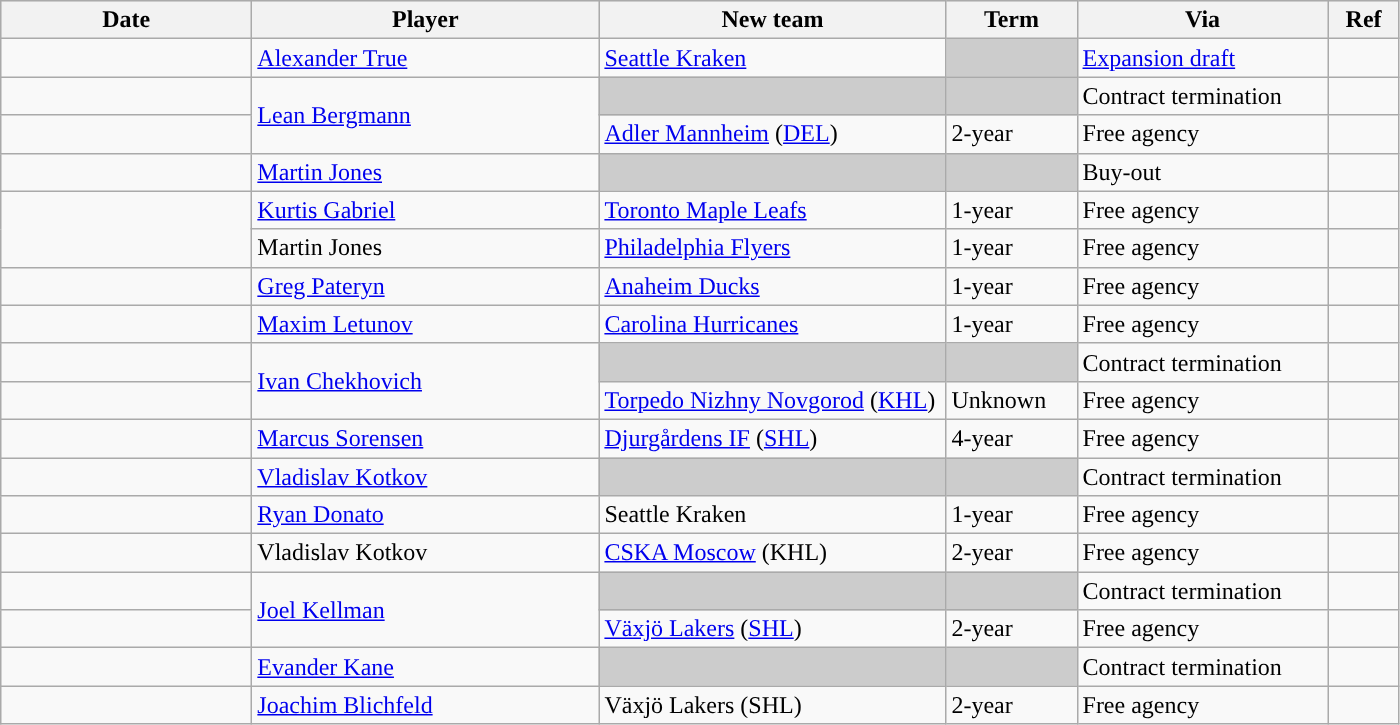<table class="wikitable">
<tr style="background:#ddd; text-align:center;">
<th style="width: 10em;">Date</th>
<th style="width: 14em;">Player</th>
<th style="width: 14em;">New team</th>
<th style="width: 5em;">Term</th>
<th style="width: 10em;">Via</th>
<th style="width: 2.5em;">Ref</th>
</tr>
<tr>
<td></td>
<td><a href='#'>Alexander True</a></td>
<td><a href='#'>Seattle Kraken</a></td>
<td style="background:#ccc;"></td>
<td><a href='#'>Expansion draft</a></td>
<td></td>
</tr>
<tr>
<td></td>
<td rowspan=2><a href='#'>Lean Bergmann</a></td>
<td style="background:#ccc;"></td>
<td style="background:#ccc;"></td>
<td>Contract termination</td>
<td></td>
</tr>
<tr>
<td></td>
<td><a href='#'>Adler Mannheim</a> (<a href='#'>DEL</a>)</td>
<td>2-year</td>
<td>Free agency</td>
<td></td>
</tr>
<tr>
<td></td>
<td><a href='#'>Martin Jones</a></td>
<td style="background:#ccc;"></td>
<td style="background:#ccc;"></td>
<td>Buy-out</td>
<td></td>
</tr>
<tr>
<td rowspan=2></td>
<td><a href='#'>Kurtis Gabriel</a></td>
<td><a href='#'>Toronto Maple Leafs</a></td>
<td>1-year</td>
<td>Free agency</td>
<td></td>
</tr>
<tr>
<td>Martin Jones</td>
<td><a href='#'>Philadelphia Flyers</a></td>
<td>1-year</td>
<td>Free agency</td>
<td></td>
</tr>
<tr>
<td></td>
<td><a href='#'>Greg Pateryn</a></td>
<td><a href='#'>Anaheim Ducks</a></td>
<td>1-year</td>
<td>Free agency</td>
<td></td>
</tr>
<tr>
<td></td>
<td><a href='#'>Maxim Letunov</a></td>
<td><a href='#'>Carolina Hurricanes</a></td>
<td>1-year</td>
<td>Free agency</td>
<td></td>
</tr>
<tr>
<td></td>
<td rowspan=2><a href='#'>Ivan Chekhovich</a></td>
<td style="background:#ccc;"></td>
<td style="background:#ccc;"></td>
<td>Contract termination</td>
<td></td>
</tr>
<tr>
<td></td>
<td><a href='#'>Torpedo Nizhny Novgorod</a> (<a href='#'>KHL</a>)</td>
<td>Unknown</td>
<td>Free agency</td>
<td></td>
</tr>
<tr>
<td></td>
<td><a href='#'>Marcus Sorensen</a></td>
<td><a href='#'>Djurgårdens IF</a> (<a href='#'>SHL</a>)</td>
<td>4-year</td>
<td>Free agency</td>
<td></td>
</tr>
<tr>
<td></td>
<td><a href='#'>Vladislav Kotkov</a></td>
<td style="background:#ccc;"></td>
<td style="background:#ccc;"></td>
<td>Contract termination</td>
<td></td>
</tr>
<tr>
<td></td>
<td><a href='#'>Ryan Donato</a></td>
<td>Seattle Kraken</td>
<td>1-year</td>
<td>Free agency</td>
<td></td>
</tr>
<tr>
<td></td>
<td>Vladislav Kotkov</td>
<td><a href='#'>CSKA Moscow</a> (KHL)</td>
<td>2-year</td>
<td>Free agency</td>
<td></td>
</tr>
<tr>
<td></td>
<td rowspan=2><a href='#'>Joel Kellman</a></td>
<td style="background:#ccc;"></td>
<td style="background:#ccc;"></td>
<td>Contract termination</td>
<td></td>
</tr>
<tr>
<td></td>
<td><a href='#'>Växjö Lakers</a> (<a href='#'>SHL</a>)</td>
<td>2-year</td>
<td>Free agency</td>
<td></td>
</tr>
<tr>
<td></td>
<td><a href='#'>Evander Kane</a></td>
<td style="background:#ccc;"></td>
<td style="background:#ccc;"></td>
<td>Contract termination</td>
<td></td>
</tr>
<tr>
<td></td>
<td><a href='#'>Joachim Blichfeld</a></td>
<td>Växjö Lakers (SHL)</td>
<td>2-year</td>
<td>Free agency</td>
<td></td>
</tr>
</table>
